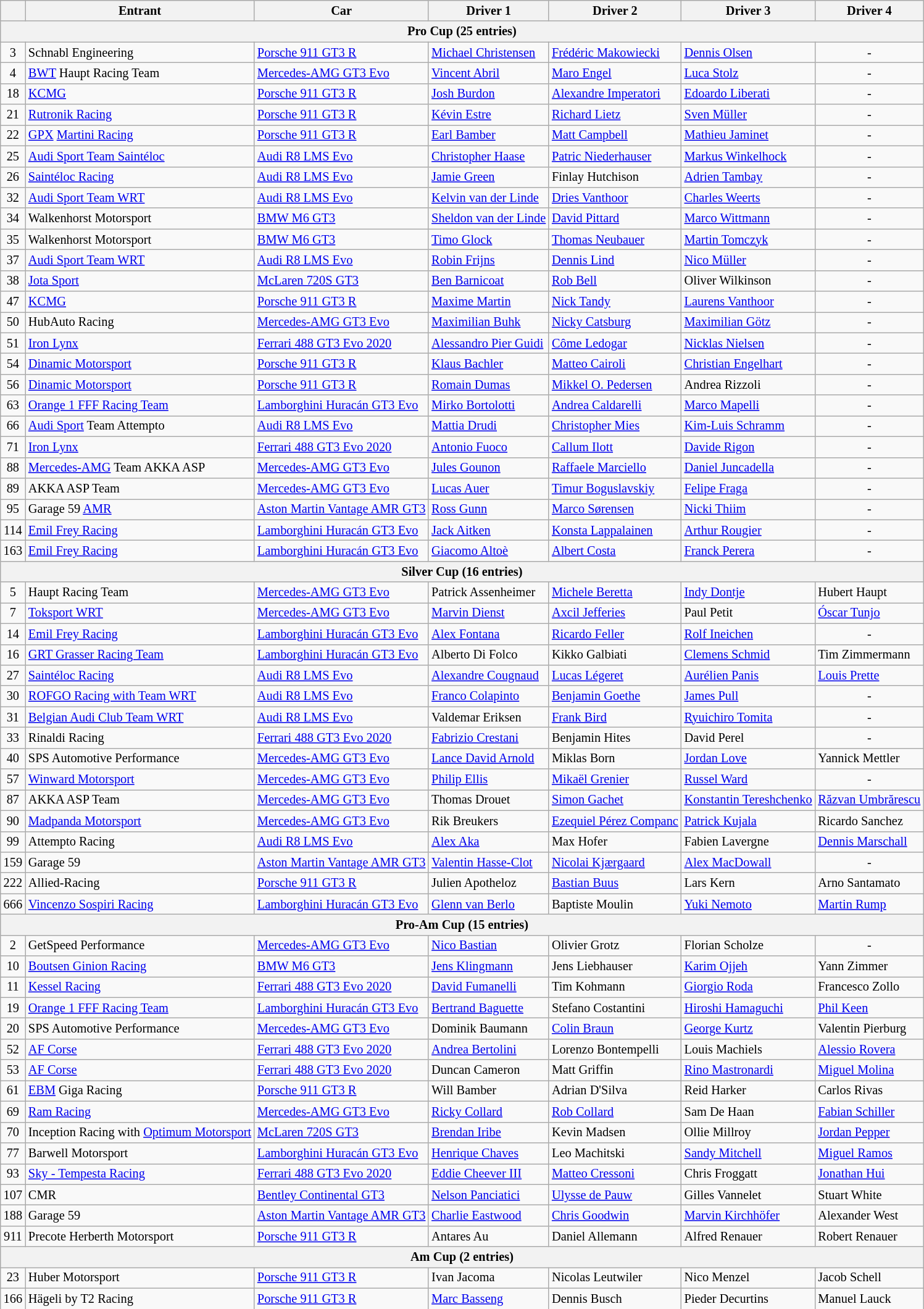<table class="wikitable" style="font-size: 85%">
<tr>
<th></th>
<th>Entrant</th>
<th>Car</th>
<th>Driver 1</th>
<th>Driver 2</th>
<th>Driver 3</th>
<th>Driver 4</th>
</tr>
<tr>
<th colspan=8>Pro Cup (25 entries)</th>
</tr>
<tr>
<td align=center>3</td>
<td> Schnabl Engineering</td>
<td><a href='#'>Porsche 911 GT3 R</a></td>
<td> <a href='#'>Michael Christensen</a></td>
<td> <a href='#'>Frédéric Makowiecki</a></td>
<td> <a href='#'>Dennis Olsen</a></td>
<td align=center>-</td>
</tr>
<tr>
<td align=center>4</td>
<td> <a href='#'>BWT</a> Haupt Racing Team</td>
<td><a href='#'>Mercedes-AMG GT3 Evo</a></td>
<td> <a href='#'>Vincent Abril</a></td>
<td> <a href='#'>Maro Engel</a></td>
<td> <a href='#'>Luca Stolz</a></td>
<td align=center>-</td>
</tr>
<tr>
<td align=center>18</td>
<td> <a href='#'>KCMG</a></td>
<td><a href='#'>Porsche 911 GT3 R</a></td>
<td> <a href='#'>Josh Burdon</a></td>
<td> <a href='#'>Alexandre Imperatori</a></td>
<td> <a href='#'>Edoardo Liberati</a></td>
<td align=center>-</td>
</tr>
<tr>
<td align=center>21</td>
<td> <a href='#'>Rutronik Racing</a></td>
<td><a href='#'>Porsche 911 GT3 R</a></td>
<td> <a href='#'>Kévin Estre</a></td>
<td> <a href='#'>Richard Lietz</a></td>
<td> <a href='#'>Sven Müller</a></td>
<td align=center>-</td>
</tr>
<tr>
<td align=center>22</td>
<td> <a href='#'>GPX</a> <a href='#'>Martini Racing</a></td>
<td><a href='#'>Porsche 911 GT3 R</a></td>
<td> <a href='#'>Earl Bamber</a></td>
<td> <a href='#'>Matt Campbell</a></td>
<td> <a href='#'>Mathieu Jaminet</a></td>
<td align=center>-</td>
</tr>
<tr>
<td align=center>25</td>
<td> <a href='#'>Audi Sport Team Saintéloc</a></td>
<td><a href='#'>Audi R8 LMS Evo</a></td>
<td> <a href='#'>Christopher Haase</a></td>
<td> <a href='#'>Patric Niederhauser</a></td>
<td> <a href='#'>Markus Winkelhock</a></td>
<td align=center>-</td>
</tr>
<tr>
<td align=center>26</td>
<td> <a href='#'>Saintéloc Racing</a></td>
<td><a href='#'>Audi R8 LMS Evo</a></td>
<td> <a href='#'>Jamie Green</a></td>
<td> Finlay Hutchison</td>
<td> <a href='#'>Adrien Tambay</a></td>
<td align=center>-</td>
</tr>
<tr>
<td align=center>32</td>
<td> <a href='#'>Audi Sport Team WRT</a></td>
<td><a href='#'>Audi R8 LMS Evo</a></td>
<td> <a href='#'>Kelvin van der Linde</a></td>
<td> <a href='#'>Dries Vanthoor</a></td>
<td> <a href='#'>Charles Weerts</a></td>
<td align=center>-</td>
</tr>
<tr>
<td align=center>34</td>
<td> Walkenhorst Motorsport</td>
<td><a href='#'>BMW M6 GT3</a></td>
<td> <a href='#'>Sheldon van der Linde</a></td>
<td> <a href='#'>David Pittard</a></td>
<td> <a href='#'>Marco Wittmann</a></td>
<td align=center>-</td>
</tr>
<tr>
<td align=center>35</td>
<td> Walkenhorst Motorsport</td>
<td><a href='#'>BMW M6 GT3</a></td>
<td> <a href='#'>Timo Glock</a></td>
<td> <a href='#'>Thomas Neubauer</a></td>
<td> <a href='#'>Martin Tomczyk</a></td>
<td align=center>-</td>
</tr>
<tr>
<td align=center>37</td>
<td> <a href='#'>Audi Sport Team WRT</a></td>
<td><a href='#'>Audi R8 LMS Evo</a></td>
<td> <a href='#'>Robin Frijns</a></td>
<td> <a href='#'>Dennis Lind</a></td>
<td> <a href='#'>Nico Müller</a></td>
<td align=center>-</td>
</tr>
<tr>
<td align=center>38</td>
<td> <a href='#'>Jota Sport</a></td>
<td><a href='#'>McLaren 720S GT3</a></td>
<td> <a href='#'>Ben Barnicoat</a></td>
<td> <a href='#'>Rob Bell</a></td>
<td> Oliver Wilkinson</td>
<td align=center>-</td>
</tr>
<tr>
<td align=center>47</td>
<td> <a href='#'>KCMG</a></td>
<td><a href='#'>Porsche 911 GT3 R</a></td>
<td> <a href='#'>Maxime Martin</a></td>
<td> <a href='#'>Nick Tandy</a></td>
<td> <a href='#'>Laurens Vanthoor</a></td>
<td align=center>-</td>
</tr>
<tr>
<td align=center>50</td>
<td> HubAuto Racing</td>
<td><a href='#'>Mercedes-AMG GT3 Evo</a></td>
<td> <a href='#'>Maximilian Buhk</a></td>
<td> <a href='#'>Nicky Catsburg</a></td>
<td> <a href='#'>Maximilian Götz</a></td>
<td align=center>-</td>
</tr>
<tr>
<td align=center>51</td>
<td> <a href='#'>Iron Lynx</a></td>
<td><a href='#'>Ferrari 488 GT3 Evo 2020</a></td>
<td> <a href='#'>Alessandro Pier Guidi</a></td>
<td> <a href='#'>Côme Ledogar</a></td>
<td> <a href='#'>Nicklas Nielsen</a></td>
<td align=center>-</td>
</tr>
<tr>
<td align=center>54</td>
<td> <a href='#'>Dinamic Motorsport</a></td>
<td><a href='#'>Porsche 911 GT3 R</a></td>
<td> <a href='#'>Klaus Bachler</a></td>
<td> <a href='#'>Matteo Cairoli</a></td>
<td> <a href='#'>Christian Engelhart</a></td>
<td align=center>-</td>
</tr>
<tr>
<td align=center>56</td>
<td> <a href='#'>Dinamic Motorsport</a></td>
<td><a href='#'>Porsche 911 GT3 R</a></td>
<td> <a href='#'>Romain Dumas</a></td>
<td> <a href='#'>Mikkel O. Pedersen</a></td>
<td> Andrea Rizzoli</td>
<td align=center>-</td>
</tr>
<tr>
<td align=center>63</td>
<td> <a href='#'>Orange 1 FFF Racing Team</a></td>
<td><a href='#'>Lamborghini Huracán GT3 Evo</a></td>
<td> <a href='#'>Mirko Bortolotti</a></td>
<td> <a href='#'>Andrea Caldarelli</a></td>
<td> <a href='#'>Marco Mapelli</a></td>
<td align=center>-</td>
</tr>
<tr>
<td align=center>66</td>
<td> <a href='#'>Audi Sport</a> Team Attempto</td>
<td><a href='#'>Audi R8 LMS Evo</a></td>
<td> <a href='#'>Mattia Drudi</a></td>
<td> <a href='#'>Christopher Mies</a></td>
<td> <a href='#'>Kim-Luis Schramm</a></td>
<td align=center>-</td>
</tr>
<tr>
<td align=center>71</td>
<td> <a href='#'>Iron Lynx</a></td>
<td><a href='#'>Ferrari 488 GT3 Evo 2020</a></td>
<td> <a href='#'>Antonio Fuoco</a></td>
<td> <a href='#'>Callum Ilott</a></td>
<td> <a href='#'>Davide Rigon</a></td>
<td align=center>-</td>
</tr>
<tr>
<td align=center>88</td>
<td> <a href='#'>Mercedes-AMG</a> Team AKKA ASP</td>
<td><a href='#'>Mercedes-AMG GT3 Evo</a></td>
<td> <a href='#'>Jules Gounon</a></td>
<td> <a href='#'>Raffaele Marciello</a></td>
<td> <a href='#'>Daniel Juncadella</a></td>
<td align=center>-</td>
</tr>
<tr>
<td align=center>89</td>
<td> AKKA ASP Team</td>
<td><a href='#'>Mercedes-AMG GT3 Evo</a></td>
<td> <a href='#'>Lucas Auer</a></td>
<td> <a href='#'>Timur Boguslavskiy</a></td>
<td> <a href='#'>Felipe Fraga</a></td>
<td align=center>-</td>
</tr>
<tr>
<td align=center>95</td>
<td> Garage 59 <a href='#'>AMR</a></td>
<td><a href='#'>Aston Martin Vantage AMR GT3</a></td>
<td> <a href='#'>Ross Gunn</a></td>
<td> <a href='#'>Marco Sørensen</a></td>
<td> <a href='#'>Nicki Thiim</a></td>
<td align=center>-</td>
</tr>
<tr>
<td align=center>114</td>
<td> <a href='#'>Emil Frey Racing</a></td>
<td><a href='#'>Lamborghini Huracán GT3 Evo</a></td>
<td> <a href='#'>Jack Aitken</a></td>
<td> <a href='#'>Konsta Lappalainen</a></td>
<td> <a href='#'>Arthur Rougier</a></td>
<td align=center>-</td>
</tr>
<tr>
<td align=center>163</td>
<td> <a href='#'>Emil Frey Racing</a></td>
<td><a href='#'>Lamborghini Huracán GT3 Evo</a></td>
<td> <a href='#'>Giacomo Altoè</a></td>
<td> <a href='#'>Albert Costa</a></td>
<td> <a href='#'>Franck Perera</a></td>
<td align=center>-</td>
</tr>
<tr>
<th colspan="8">Silver Cup (16 entries)</th>
</tr>
<tr>
<td align=center>5</td>
<td> Haupt Racing Team</td>
<td><a href='#'>Mercedes-AMG GT3 Evo</a></td>
<td> Patrick Assenheimer</td>
<td> <a href='#'>Michele Beretta</a></td>
<td> <a href='#'>Indy Dontje</a></td>
<td> Hubert Haupt</td>
</tr>
<tr>
<td align=center>7</td>
<td> <a href='#'>Toksport WRT</a></td>
<td><a href='#'>Mercedes-AMG GT3 Evo</a></td>
<td> <a href='#'>Marvin Dienst</a></td>
<td> <a href='#'>Axcil Jefferies</a></td>
<td> Paul Petit</td>
<td> <a href='#'>Óscar Tunjo</a></td>
</tr>
<tr>
<td align=center>14</td>
<td> <a href='#'>Emil Frey Racing</a></td>
<td><a href='#'>Lamborghini Huracán GT3 Evo</a></td>
<td> <a href='#'>Alex Fontana</a></td>
<td> <a href='#'>Ricardo Feller</a></td>
<td> <a href='#'>Rolf Ineichen</a></td>
<td align=center>-</td>
</tr>
<tr>
<td align=center>16</td>
<td> <a href='#'>GRT Grasser Racing Team</a></td>
<td><a href='#'>Lamborghini Huracán GT3 Evo</a></td>
<td> Alberto Di Folco</td>
<td> Kikko Galbiati</td>
<td> <a href='#'>Clemens Schmid</a></td>
<td> Tim Zimmermann</td>
</tr>
<tr>
<td align=center>27</td>
<td> <a href='#'>Saintéloc Racing</a></td>
<td><a href='#'>Audi R8 LMS Evo</a></td>
<td> <a href='#'>Alexandre Cougnaud</a></td>
<td> <a href='#'>Lucas Légeret</a></td>
<td> <a href='#'>Aurélien Panis</a></td>
<td> <a href='#'>Louis Prette</a></td>
</tr>
<tr>
<td align=center>30</td>
<td> <a href='#'>ROFGO Racing with Team WRT</a></td>
<td><a href='#'>Audi R8 LMS Evo</a></td>
<td> <a href='#'>Franco Colapinto</a></td>
<td> <a href='#'>Benjamin Goethe</a></td>
<td> <a href='#'>James Pull</a></td>
<td align=center>-</td>
</tr>
<tr>
<td align=center>31</td>
<td> <a href='#'>Belgian Audi Club Team WRT</a></td>
<td><a href='#'>Audi R8 LMS Evo</a></td>
<td> Valdemar Eriksen</td>
<td> <a href='#'>Frank Bird</a></td>
<td> <a href='#'>Ryuichiro Tomita</a></td>
<td align=center>-</td>
</tr>
<tr>
<td align=center>33</td>
<td> Rinaldi Racing</td>
<td><a href='#'>Ferrari 488 GT3 Evo 2020</a></td>
<td> <a href='#'>Fabrizio Crestani</a></td>
<td> Benjamin Hites</td>
<td> David Perel</td>
<td align=center>-</td>
</tr>
<tr>
<td align=center>40</td>
<td> SPS Automotive Performance</td>
<td><a href='#'>Mercedes-AMG GT3 Evo</a></td>
<td> <a href='#'>Lance David Arnold</a></td>
<td> Miklas Born</td>
<td> <a href='#'>Jordan Love</a></td>
<td> Yannick Mettler</td>
</tr>
<tr>
<td align=center>57</td>
<td> <a href='#'>Winward Motorsport</a></td>
<td><a href='#'>Mercedes-AMG GT3 Evo</a></td>
<td> <a href='#'>Philip Ellis</a></td>
<td> <a href='#'>Mikaël Grenier</a></td>
<td> <a href='#'>Russel Ward</a></td>
<td align=center>-</td>
</tr>
<tr>
<td align=center>87</td>
<td> AKKA ASP Team</td>
<td><a href='#'>Mercedes-AMG GT3 Evo</a></td>
<td> Thomas Drouet</td>
<td> <a href='#'>Simon Gachet</a></td>
<td> <a href='#'>Konstantin Tereshchenko</a></td>
<td> <a href='#'>Răzvan Umbrărescu</a></td>
</tr>
<tr>
<td align=center>90</td>
<td> <a href='#'>Madpanda Motorsport</a></td>
<td><a href='#'>Mercedes-AMG GT3 Evo</a></td>
<td> Rik Breukers</td>
<td> <a href='#'>Ezequiel Pérez Companc</a></td>
<td> <a href='#'>Patrick Kujala</a></td>
<td> Ricardo Sanchez</td>
</tr>
<tr>
<td align=center>99</td>
<td> Attempto Racing</td>
<td><a href='#'>Audi R8 LMS Evo</a></td>
<td> <a href='#'>Alex Aka</a></td>
<td> Max Hofer</td>
<td> Fabien Lavergne</td>
<td> <a href='#'>Dennis Marschall</a></td>
</tr>
<tr>
<td align=center>159</td>
<td> Garage 59</td>
<td><a href='#'>Aston Martin Vantage AMR GT3</a></td>
<td> <a href='#'>Valentin Hasse-Clot</a></td>
<td> <a href='#'>Nicolai Kjærgaard</a></td>
<td> <a href='#'>Alex MacDowall</a></td>
<td align=center>-</td>
</tr>
<tr>
<td align=center>222</td>
<td> Allied-Racing</td>
<td><a href='#'>Porsche 911 GT3 R</a></td>
<td> Julien Apotheloz</td>
<td> <a href='#'>Bastian Buus</a></td>
<td> Lars Kern</td>
<td> Arno Santamato</td>
</tr>
<tr>
<td align=center>666</td>
<td> <a href='#'>Vincenzo Sospiri Racing</a></td>
<td><a href='#'>Lamborghini Huracán GT3 Evo</a></td>
<td> <a href='#'>Glenn van Berlo</a></td>
<td> Baptiste Moulin</td>
<td> <a href='#'>Yuki Nemoto</a></td>
<td> <a href='#'>Martin Rump</a></td>
</tr>
<tr>
<th colspan="8">Pro-Am Cup (15 entries)</th>
</tr>
<tr>
<td align=center>2</td>
<td> GetSpeed Performance</td>
<td><a href='#'>Mercedes-AMG GT3 Evo</a></td>
<td> <a href='#'>Nico Bastian</a></td>
<td> Olivier Grotz</td>
<td> Florian Scholze</td>
<td align=center>-</td>
</tr>
<tr>
<td align=center>10</td>
<td> <a href='#'>Boutsen Ginion Racing</a></td>
<td><a href='#'>BMW M6 GT3</a></td>
<td> <a href='#'>Jens Klingmann</a></td>
<td> Jens Liebhauser</td>
<td> <a href='#'>Karim Ojjeh</a></td>
<td> Yann Zimmer</td>
</tr>
<tr>
<td align=center>11</td>
<td> <a href='#'>Kessel Racing</a></td>
<td><a href='#'>Ferrari 488 GT3 Evo 2020</a></td>
<td> <a href='#'>David Fumanelli</a></td>
<td> Tim Kohmann</td>
<td> <a href='#'>Giorgio Roda</a></td>
<td> Francesco Zollo</td>
</tr>
<tr>
<td align=center>19</td>
<td> <a href='#'>Orange 1 FFF Racing Team</a></td>
<td><a href='#'>Lamborghini Huracán GT3 Evo</a></td>
<td> <a href='#'>Bertrand Baguette</a></td>
<td> Stefano Costantini</td>
<td> <a href='#'>Hiroshi Hamaguchi</a></td>
<td> <a href='#'>Phil Keen</a></td>
</tr>
<tr>
<td align=center>20</td>
<td> SPS Automotive Performance</td>
<td><a href='#'>Mercedes-AMG GT3 Evo</a></td>
<td> Dominik Baumann</td>
<td> <a href='#'>Colin Braun</a></td>
<td> <a href='#'>George Kurtz</a></td>
<td> Valentin Pierburg</td>
</tr>
<tr>
<td align=center>52</td>
<td> <a href='#'>AF Corse</a></td>
<td><a href='#'>Ferrari 488 GT3 Evo 2020</a></td>
<td> <a href='#'>Andrea Bertolini</a></td>
<td> Lorenzo Bontempelli</td>
<td> Louis Machiels</td>
<td> <a href='#'>Alessio Rovera</a></td>
</tr>
<tr>
<td align=center>53</td>
<td> <a href='#'>AF Corse</a></td>
<td><a href='#'>Ferrari 488 GT3 Evo 2020</a></td>
<td> Duncan Cameron</td>
<td> Matt Griffin</td>
<td> <a href='#'>Rino Mastronardi</a></td>
<td> <a href='#'>Miguel Molina</a></td>
</tr>
<tr>
<td align=center>61</td>
<td> <a href='#'>EBM</a> Giga Racing</td>
<td><a href='#'>Porsche 911 GT3 R</a></td>
<td> Will Bamber</td>
<td> Adrian D'Silva</td>
<td> Reid Harker</td>
<td> Carlos Rivas</td>
</tr>
<tr>
<td align=center>69</td>
<td> <a href='#'>Ram Racing</a></td>
<td><a href='#'>Mercedes-AMG GT3 Evo</a></td>
<td> <a href='#'>Ricky Collard</a></td>
<td> <a href='#'>Rob Collard</a></td>
<td> Sam De Haan</td>
<td> <a href='#'>Fabian Schiller</a></td>
</tr>
<tr>
<td align=center>70</td>
<td> Inception Racing with <a href='#'>Optimum Motorsport</a></td>
<td><a href='#'>McLaren 720S GT3</a></td>
<td> <a href='#'>Brendan Iribe</a></td>
<td> Kevin Madsen</td>
<td> Ollie Millroy</td>
<td> <a href='#'>Jordan Pepper</a></td>
</tr>
<tr>
<td align=center>77</td>
<td> Barwell Motorsport</td>
<td><a href='#'>Lamborghini Huracán GT3 Evo</a></td>
<td> <a href='#'>Henrique Chaves</a></td>
<td> Leo Machitski</td>
<td> <a href='#'>Sandy Mitchell</a></td>
<td> <a href='#'>Miguel Ramos</a></td>
</tr>
<tr>
<td align=center>93</td>
<td> <a href='#'>Sky - Tempesta Racing</a></td>
<td><a href='#'>Ferrari 488 GT3 Evo 2020</a></td>
<td> <a href='#'>Eddie Cheever III</a></td>
<td> <a href='#'>Matteo Cressoni</a></td>
<td> Chris Froggatt</td>
<td> <a href='#'>Jonathan Hui</a></td>
</tr>
<tr>
<td align=center>107</td>
<td> CMR</td>
<td><a href='#'>Bentley Continental GT3</a></td>
<td> <a href='#'>Nelson Panciatici</a></td>
<td> <a href='#'>Ulysse de Pauw</a></td>
<td> Gilles Vannelet</td>
<td> Stuart White</td>
</tr>
<tr>
<td align=center>188</td>
<td> Garage 59</td>
<td><a href='#'>Aston Martin Vantage AMR GT3</a></td>
<td> <a href='#'>Charlie Eastwood</a></td>
<td> <a href='#'>Chris Goodwin</a></td>
<td> <a href='#'>Marvin Kirchhöfer</a></td>
<td> Alexander West</td>
</tr>
<tr>
<td align=center>911</td>
<td> Precote Herberth Motorsport</td>
<td><a href='#'>Porsche 911 GT3 R</a></td>
<td> Antares Au</td>
<td> Daniel Allemann</td>
<td> Alfred Renauer</td>
<td> Robert Renauer</td>
</tr>
<tr>
<th colspan="8">Am Cup (2 entries)</th>
</tr>
<tr>
<td align=center>23</td>
<td> Huber Motorsport</td>
<td><a href='#'>Porsche 911 GT3 R</a></td>
<td> Ivan Jacoma</td>
<td> Nicolas Leutwiler</td>
<td> Nico Menzel</td>
<td> Jacob Schell</td>
</tr>
<tr>
<td align=center>166</td>
<td> Hägeli by T2 Racing</td>
<td><a href='#'>Porsche 911 GT3 R</a></td>
<td> <a href='#'>Marc Basseng</a></td>
<td> Dennis Busch</td>
<td> Pieder Decurtins</td>
<td> Manuel Lauck</td>
</tr>
</table>
